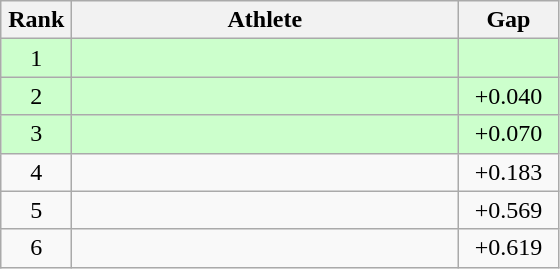<table class=wikitable style="text-align:center">
<tr>
<th width=40>Rank</th>
<th width=250>Athlete</th>
<th width=60>Gap</th>
</tr>
<tr bgcolor="ccffcc">
<td>1</td>
<td align=left></td>
<td></td>
</tr>
<tr bgcolor="ccffcc">
<td>2</td>
<td align=left></td>
<td>+0.040</td>
</tr>
<tr bgcolor="ccffcc">
<td>3</td>
<td align=left></td>
<td>+0.070</td>
</tr>
<tr>
<td>4</td>
<td align=left></td>
<td>+0.183</td>
</tr>
<tr>
<td>5</td>
<td align=left></td>
<td>+0.569</td>
</tr>
<tr>
<td>6</td>
<td align=left></td>
<td>+0.619</td>
</tr>
</table>
